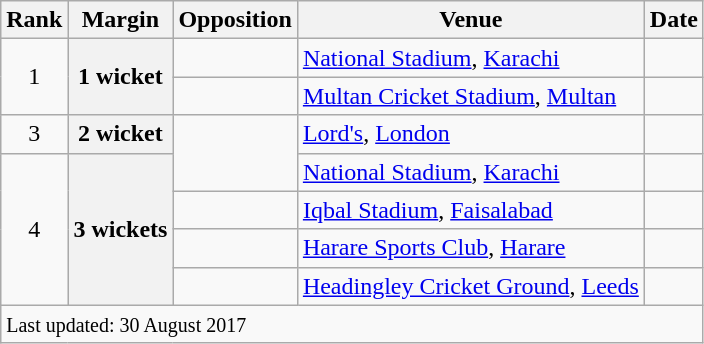<table class="wikitable plainrowheaders sortable">
<tr>
<th scope="col">Rank</th>
<th scope="col">Margin</th>
<th scope="col">Opposition</th>
<th scope="col">Venue</th>
<th scope="col">Date</th>
</tr>
<tr>
<td align=center rowspan=2>1</td>
<th scope="row" style="text-align:center;"  rowspan=2>1 wicket</th>
<td></td>
<td><a href='#'>National Stadium</a>, <a href='#'>Karachi</a></td>
<td></td>
</tr>
<tr>
<td></td>
<td><a href='#'>Multan Cricket Stadium</a>, <a href='#'>Multan</a></td>
<td></td>
</tr>
<tr>
<td align=center>3</td>
<th scope="row" style="text-align:center;">2 wicket</th>
<td rowspan=2></td>
<td><a href='#'>Lord's</a>, <a href='#'>London</a></td>
<td></td>
</tr>
<tr>
<td align=center rowspan=4>4</td>
<th scope="row" style="text-align:center;" rowspan=4>3 wickets</th>
<td><a href='#'>National Stadium</a>, <a href='#'>Karachi</a></td>
<td></td>
</tr>
<tr>
<td></td>
<td><a href='#'>Iqbal Stadium</a>, <a href='#'>Faisalabad</a></td>
<td></td>
</tr>
<tr>
<td></td>
<td><a href='#'>Harare Sports Club</a>, <a href='#'>Harare</a></td>
<td></td>
</tr>
<tr>
<td></td>
<td><a href='#'>Headingley Cricket Ground</a>, <a href='#'>Leeds</a></td>
<td></td>
</tr>
<tr class=sortbottom>
<td colspan=5><small>Last updated: 30 August 2017</small></td>
</tr>
</table>
